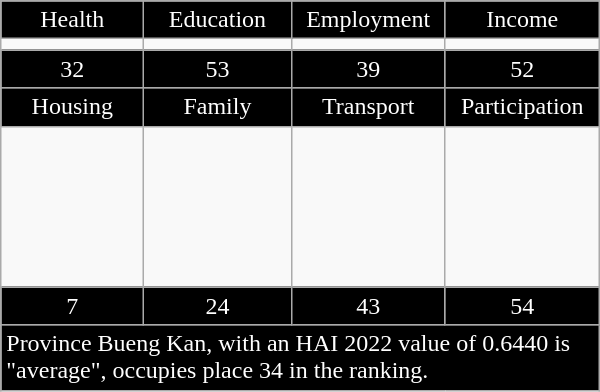<table class="wikitable floatright" style="width:400px;">
<tr>
<td style="text-align:center; width:100px; background:black; color:white;">Health</td>
<td style="text-align:center; width:100px; background:black; color:white;">Education</td>
<td style="text-align:center; width:100px; background:black; color:white;">Employment</td>
<td style="text-align:center; width:100px; background:black; color:white;">Income</td>
</tr>
<tr>
<td></td>
<td></td>
<td></td>
<td></td>
</tr>
<tr>
<td style="text-align:center; background:black; color:white;">32</td>
<td style="text-align:center; background:black; color:white;">53</td>
<td style="text-align:center; background:black; color:white;">39</td>
<td style="text-align:center; background:black; color:white;">52</td>
</tr>
<tr>
<td style="text-align:center; background:black; color:white;">Housing</td>
<td style="text-align:center; background:black; color:white;">Family</td>
<td style="text-align:center; background:black; color:white;">Transport</td>
<td style="text-align:center; background:black; color:white;">Participation</td>
</tr>
<tr>
<td style="height:100px;"></td>
<td></td>
<td></td>
<td></td>
</tr>
<tr>
<td style="text-align:center; background:black; color:white;">7</td>
<td style="text-align:center; background:black; color:white;">24</td>
<td style="text-align:center; background:black; color:white;">43</td>
<td style="text-align:center; background:black; color:white;">54</td>
</tr>
<tr>
<td colspan="4"; style="background:black; color:white;">Province Bueng Kan, with an HAI 2022 value of 0.6440 is "average", occupies place 34 in the ranking.</td>
</tr>
</table>
